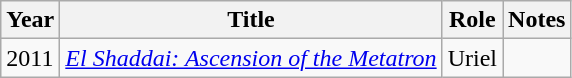<table class="wikitable sortable">
<tr>
<th>Year</th>
<th>Title</th>
<th>Role</th>
<th class="unsortable">Notes</th>
</tr>
<tr>
<td>2011</td>
<td><em><a href='#'>El Shaddai: Ascension of the Metatron</a></em></td>
<td>Uriel</td>
<td></td>
</tr>
</table>
